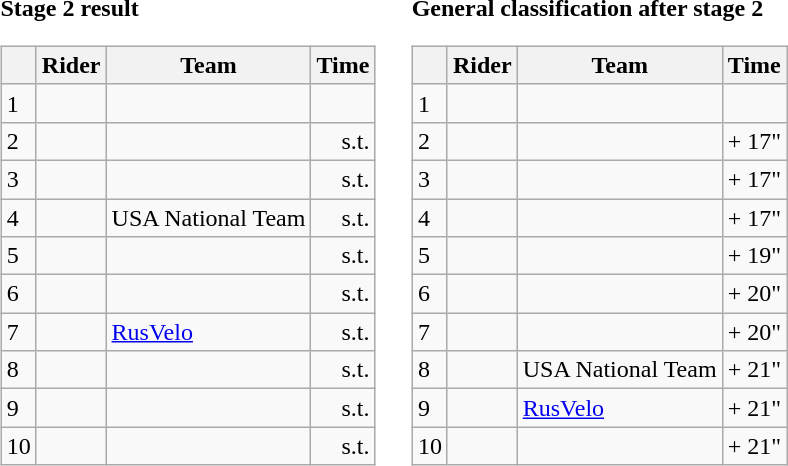<table>
<tr>
<td><strong>Stage 2 result</strong><br><table class="wikitable">
<tr>
<th></th>
<th>Rider</th>
<th>Team</th>
<th>Time</th>
</tr>
<tr>
<td>1</td>
<td></td>
<td></td>
<td align="right"></td>
</tr>
<tr>
<td>2</td>
<td> </td>
<td></td>
<td align="right">s.t.</td>
</tr>
<tr>
<td>3</td>
<td></td>
<td></td>
<td align="right">s.t.</td>
</tr>
<tr>
<td>4</td>
<td></td>
<td>USA National Team</td>
<td align="right">s.t.</td>
</tr>
<tr>
<td>5</td>
<td></td>
<td></td>
<td align="right">s.t.</td>
</tr>
<tr>
<td>6</td>
<td></td>
<td></td>
<td align="right">s.t.</td>
</tr>
<tr>
<td>7</td>
<td></td>
<td><a href='#'>RusVelo</a></td>
<td align="right">s.t.</td>
</tr>
<tr>
<td>8</td>
<td></td>
<td></td>
<td align="right">s.t.</td>
</tr>
<tr>
<td>9</td>
<td></td>
<td></td>
<td align="right">s.t.</td>
</tr>
<tr>
<td>10</td>
<td> </td>
<td></td>
<td align="right">s.t.</td>
</tr>
</table>
</td>
<td></td>
<td><strong>General classification after stage 2</strong><br><table class="wikitable">
<tr>
<th></th>
<th>Rider</th>
<th>Team</th>
<th>Time</th>
</tr>
<tr>
<td>1</td>
<td> </td>
<td></td>
<td align="right"></td>
</tr>
<tr>
<td>2</td>
<td> </td>
<td></td>
<td align="right">+ 17"</td>
</tr>
<tr>
<td>3</td>
<td> </td>
<td></td>
<td align="right">+ 17"</td>
</tr>
<tr>
<td>4</td>
<td></td>
<td></td>
<td align="right">+ 17"</td>
</tr>
<tr>
<td>5</td>
<td></td>
<td></td>
<td align="right">+ 19"</td>
</tr>
<tr>
<td>6</td>
<td></td>
<td></td>
<td align="right">+ 20"</td>
</tr>
<tr>
<td>7</td>
<td></td>
<td></td>
<td align="right">+ 20"</td>
</tr>
<tr>
<td>8</td>
<td></td>
<td>USA National Team</td>
<td align="right">+ 21"</td>
</tr>
<tr>
<td>9</td>
<td></td>
<td><a href='#'>RusVelo</a></td>
<td align="right">+ 21"</td>
</tr>
<tr>
<td>10</td>
<td></td>
<td></td>
<td align="right">+ 21"</td>
</tr>
</table>
</td>
</tr>
</table>
